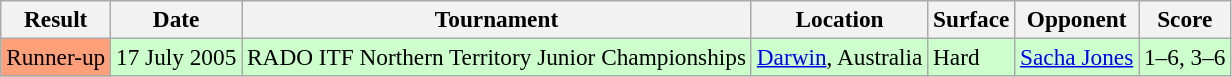<table class="sortable wikitable" style=font-size:97%>
<tr>
<th>Result</th>
<th>Date</th>
<th>Tournament</th>
<th>Location</th>
<th>Surface</th>
<th>Opponent</th>
<th>Score</th>
</tr>
<tr bgcolor=#CCFFCC>
<td bgcolor=#ffa07a>Runner-up</td>
<td>17 July 2005</td>
<td>RADO ITF Northern Territory Junior Championships</td>
<td><a href='#'>Darwin</a>, Australia</td>
<td>Hard</td>
<td> <a href='#'>Sacha Jones</a></td>
<td>1–6, 3–6</td>
</tr>
</table>
